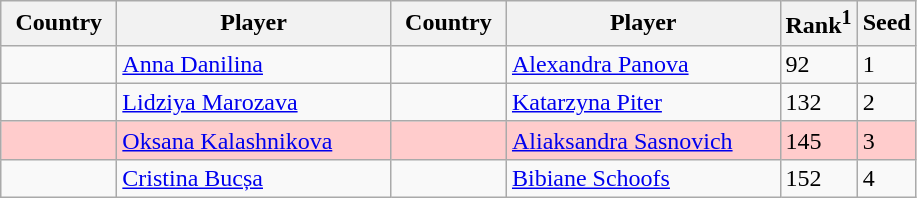<table class="sortable wikitable">
<tr>
<th width="70">Country</th>
<th width="175">Player</th>
<th width="70">Country</th>
<th width="175">Player</th>
<th>Rank<sup>1</sup></th>
<th>Seed</th>
</tr>
<tr>
<td></td>
<td><a href='#'>Anna Danilina</a></td>
<td></td>
<td><a href='#'>Alexandra Panova</a></td>
<td>92</td>
<td>1</td>
</tr>
<tr>
<td></td>
<td><a href='#'>Lidziya Marozava</a></td>
<td></td>
<td><a href='#'>Katarzyna Piter</a></td>
<td>132</td>
<td>2</td>
</tr>
<tr style="background:#fcc;">
<td></td>
<td><a href='#'>Oksana Kalashnikova</a></td>
<td></td>
<td><a href='#'>Aliaksandra Sasnovich</a></td>
<td>145</td>
<td>3</td>
</tr>
<tr>
<td></td>
<td><a href='#'>Cristina Bucșa</a></td>
<td></td>
<td><a href='#'>Bibiane Schoofs</a></td>
<td>152</td>
<td>4</td>
</tr>
</table>
